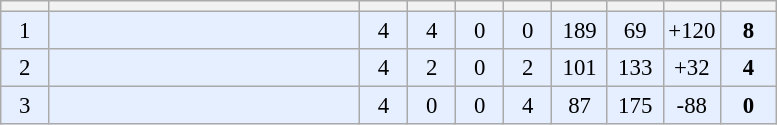<table class="wikitable" style="text-align:center; font-size:95%">
<tr>
<th width="25"></th>
<th width="200"></th>
<th width="25"></th>
<th width="25"></th>
<th width="25"></th>
<th width="25"></th>
<th width="30"></th>
<th width="30"></th>
<th width="30"></th>
<th width="30"></th>
</tr>
<tr style="background:#e6efff">
<td>1</td>
<td style="text-align:left"></td>
<td>4</td>
<td>4</td>
<td>0</td>
<td>0</td>
<td>189</td>
<td>69</td>
<td>+120</td>
<td><strong>8</strong></td>
</tr>
<tr style="background:#e6efff">
<td>2</td>
<td style="text-align:left"></td>
<td>4</td>
<td>2</td>
<td>0</td>
<td>2</td>
<td>101</td>
<td>133</td>
<td>+32</td>
<td><strong>4</strong></td>
</tr>
<tr style="background:#e6efff">
<td>3</td>
<td style="text-align:left"></td>
<td>4</td>
<td>0</td>
<td>0</td>
<td>4</td>
<td>87</td>
<td>175</td>
<td>-88</td>
<td><strong>0</strong></td>
</tr>
</table>
